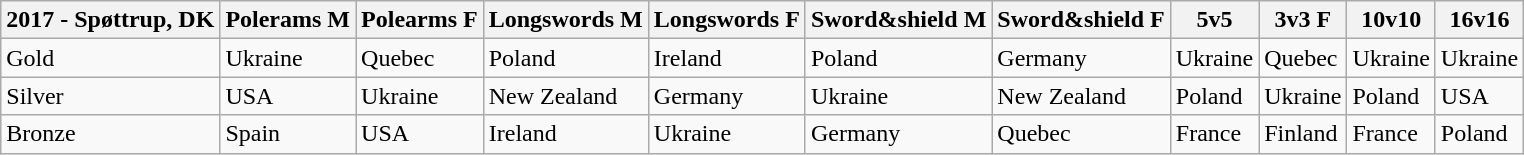<table class="wikitable">
<tr>
<th>2017 - Spøttrup, DK</th>
<th>Polerams M</th>
<th>Polearms F</th>
<th>Longswords M</th>
<th>Longswords F</th>
<th>Sword&shield M</th>
<th>Sword&shield F</th>
<th>5v5</th>
<th>3v3 F</th>
<th>10v10</th>
<th>16v16</th>
</tr>
<tr>
<td>Gold</td>
<td>Ukraine</td>
<td>Quebec</td>
<td>Poland</td>
<td>Ireland</td>
<td>Poland</td>
<td>Germany</td>
<td>Ukraine</td>
<td>Quebec</td>
<td>Ukraine</td>
<td>Ukraine</td>
</tr>
<tr>
<td>Silver</td>
<td>USA</td>
<td>Ukraine</td>
<td>New Zealand</td>
<td>Germany</td>
<td>Ukraine</td>
<td>New Zealand</td>
<td>Poland</td>
<td>Ukraine</td>
<td>Poland</td>
<td>USA</td>
</tr>
<tr>
<td>Bronze</td>
<td>Spain</td>
<td>USA</td>
<td>Ireland</td>
<td>Ukraine</td>
<td>Germany</td>
<td>Quebec</td>
<td>France</td>
<td>Finland</td>
<td>France</td>
<td>Poland</td>
</tr>
</table>
